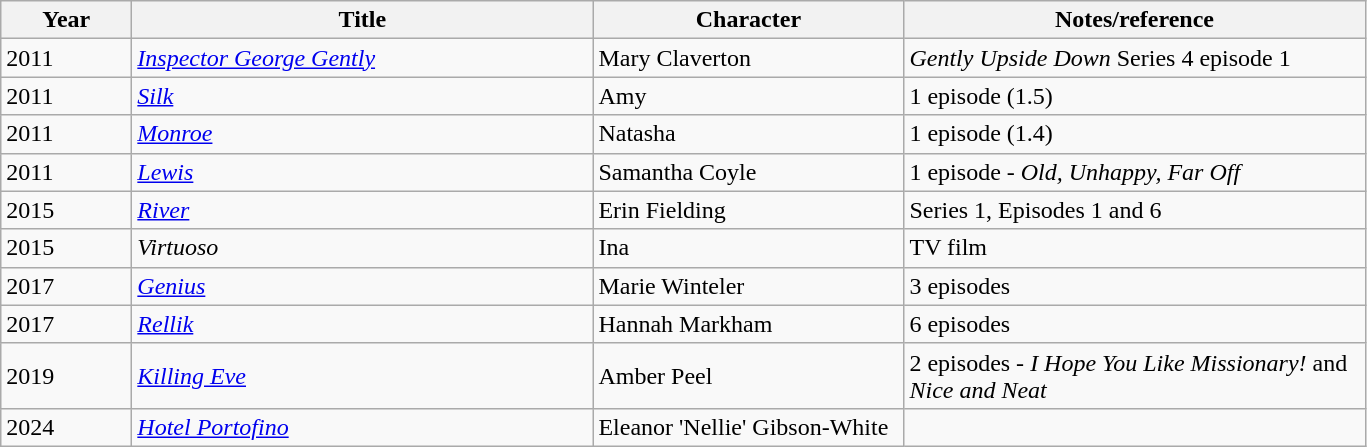<table class="wikitable">
<tr>
<th scope="col" width="80">Year</th>
<th scope="col" width="300">Title</th>
<th scope="col" width="200">Character</th>
<th scope="col" width="300">Notes/reference</th>
</tr>
<tr>
<td>2011</td>
<td><em><a href='#'>Inspector George Gently</a></em></td>
<td>Mary Claverton</td>
<td><em>Gently Upside Down</em> Series 4 episode 1 </td>
</tr>
<tr>
<td>2011</td>
<td><em><a href='#'>Silk</a></em></td>
<td>Amy</td>
<td>1 episode (1.5) </td>
</tr>
<tr>
<td>2011</td>
<td><em><a href='#'>Monroe</a></em></td>
<td>Natasha</td>
<td>1 episode (1.4) </td>
</tr>
<tr>
<td>2011</td>
<td><em><a href='#'>Lewis</a></em></td>
<td>Samantha Coyle</td>
<td>1 episode - <em>Old, Unhappy, Far Off </em> </td>
</tr>
<tr>
<td>2015</td>
<td><em><a href='#'>River</a></em></td>
<td>Erin Fielding</td>
<td>Series 1, Episodes 1 and 6 </td>
</tr>
<tr>
<td>2015</td>
<td><em>Virtuoso</em></td>
<td>Ina</td>
<td>TV film </td>
</tr>
<tr>
<td>2017</td>
<td><em><a href='#'>Genius</a></em></td>
<td>Marie Winteler</td>
<td>3 episodes </td>
</tr>
<tr>
<td>2017</td>
<td><em><a href='#'>Rellik</a></em></td>
<td>Hannah Markham</td>
<td>6 episodes  </td>
</tr>
<tr>
<td>2019</td>
<td><em><a href='#'>Killing Eve</a></em></td>
<td>Amber Peel</td>
<td>2 episodes - <em>I Hope You Like Missionary!</em> and <em>Nice and Neat</em></td>
</tr>
<tr>
<td>2024</td>
<td><em><a href='#'>Hotel Portofino</a></em></td>
<td>Eleanor 'Nellie' Gibson-White</td>
</tr>
</table>
